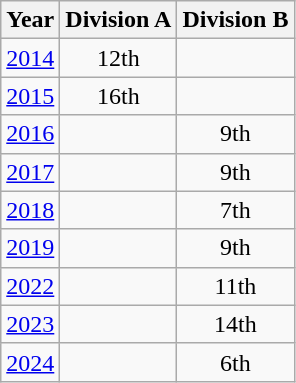<table class="wikitable" style="text-align:center">
<tr>
<th>Year</th>
<th>Division A</th>
<th>Division B</th>
</tr>
<tr>
<td><a href='#'>2014</a></td>
<td>12th</td>
<td></td>
</tr>
<tr>
<td><a href='#'>2015</a></td>
<td>16th</td>
<td></td>
</tr>
<tr>
<td><a href='#'>2016</a></td>
<td></td>
<td>9th</td>
</tr>
<tr>
<td><a href='#'>2017</a></td>
<td></td>
<td>9th</td>
</tr>
<tr>
<td><a href='#'>2018</a></td>
<td></td>
<td>7th</td>
</tr>
<tr>
<td><a href='#'>2019</a></td>
<td></td>
<td>9th</td>
</tr>
<tr>
<td><a href='#'>2022</a></td>
<td></td>
<td>11th</td>
</tr>
<tr>
<td><a href='#'>2023</a></td>
<td></td>
<td>14th</td>
</tr>
<tr>
<td><a href='#'>2024</a></td>
<td></td>
<td>6th</td>
</tr>
</table>
